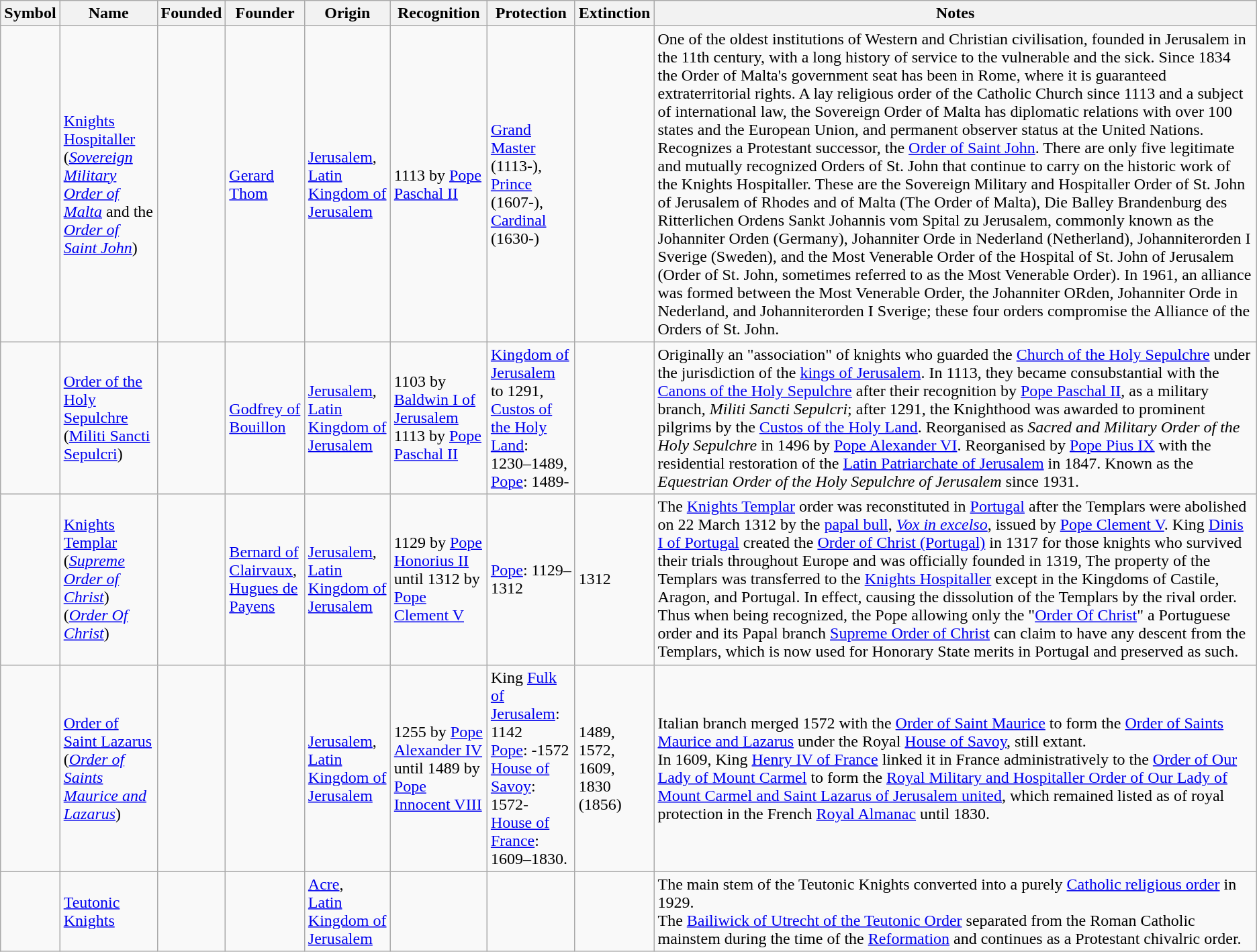<table class="wikitable sortable">
<tr>
<th>Symbol</th>
<th>Name</th>
<th>Founded</th>
<th>Founder</th>
<th>Origin</th>
<th>Recognition</th>
<th>Protection</th>
<th>Extinction</th>
<th>Notes</th>
</tr>
<tr>
<td></td>
<td><a href='#'>Knights Hospitaller</a><br>(<em><a href='#'>Sovereign Military Order of Malta</a></em> and the <em><a href='#'>Order of Saint John</a></em>)</td>
<td></td>
<td><a href='#'>Gerard Thom</a></td>
<td><a href='#'>Jerusalem</a>, <a href='#'>Latin Kingdom of Jerusalem</a></td>
<td>1113 by <a href='#'>Pope Paschal II</a></td>
<td><a href='#'>Grand Master</a> (1113-),<br><a href='#'>Prince</a> (1607-),<br><a href='#'>Cardinal</a> (1630-)</td>
<td></td>
<td>One of the oldest institutions of Western and Christian civilisation, founded in Jerusalem in the 11th century, with a long history of service to the vulnerable and the sick. Since 1834 the Order of Malta's government seat has been in Rome, where it is guaranteed extraterritorial rights. A lay religious order of the Catholic Church since 1113 and a subject of international law, the Sovereign Order of Malta has diplomatic relations with over 100 states and the European Union, and permanent observer status at the United Nations. Recognizes a Protestant successor, the <a href='#'>Order of Saint John</a>. There are only five legitimate and mutually recognized Orders of St. John that continue to carry on the historic work of the Knights Hospitaller. These are the Sovereign Military and Hospitaller Order of St. John of Jerusalem of Rhodes and of Malta (The Order of Malta), Die Balley Brandenburg des Ritterlichen Ordens Sankt Johannis vom Spital zu Jerusalem, commonly known as the Johanniter Orden (Germany), Johanniter Orde in Nederland (Netherland), Johanniterorden I Sverige (Sweden), and the Most Venerable Order of the Hospital of St. John of Jerusalem (Order of St. John, sometimes referred to as the Most Venerable Order). In 1961, an alliance was formed between the Most Venerable Order, the Johanniter ORden, Johanniter Orde in Nederland, and Johanniterorden I Sverige; these four orders compromise the Alliance of the Orders of St. John.</td>
</tr>
<tr>
<td></td>
<td><a href='#'>Order of the Holy Sepulchre</a><br>(<a href='#'>Militi Sancti Sepulcri</a>)</td>
<td></td>
<td><a href='#'>Godfrey of Bouillon</a></td>
<td><a href='#'>Jerusalem</a>, <a href='#'>Latin Kingdom of Jerusalem</a></td>
<td>1103 by <a href='#'>Baldwin I of Jerusalem</a><br>1113 by <a href='#'>Pope Paschal II</a></td>
<td><a href='#'>Kingdom of Jerusalem</a> to 1291,<br><a href='#'>Custos of the Holy Land</a>: 1230–1489,<br><a href='#'>Pope</a>: 1489-</td>
<td></td>
<td>Originally an "association" of knights who guarded the <a href='#'>Church of the Holy Sepulchre</a> under the jurisdiction of the <a href='#'>kings of Jerusalem</a>. In 1113, they became consubstantial with the <a href='#'>Canons of the Holy Sepulchre</a> after their recognition by <a href='#'>Pope Paschal II</a>, as a military branch, <em>Militi Sancti Sepulcri</em>; after 1291, the Knighthood was awarded to prominent pilgrims by the <a href='#'>Custos of the Holy Land</a>. Reorganised as <em>Sacred and Military Order of the Holy Sepulchre</em> in 1496 by <a href='#'>Pope Alexander VI</a>. Reorganised by <a href='#'>Pope Pius IX</a> with the residential restoration of the <a href='#'>Latin Patriarchate of Jerusalem</a> in 1847. Known as the <em>Equestrian Order of the Holy Sepulchre of Jerusalem</em> since 1931.</td>
</tr>
<tr>
<td></td>
<td><a href='#'>Knights Templar</a><br>(<em><a href='#'>Supreme Order of Christ</a></em>)<br>(<em><a href='#'>Order Of Christ</a></em>)</td>
<td></td>
<td><a href='#'>Bernard of Clairvaux</a>,<br><a href='#'>Hugues de Payens</a></td>
<td><a href='#'>Jerusalem</a>, <a href='#'>Latin Kingdom of Jerusalem</a></td>
<td>1129 by <a href='#'>Pope Honorius II</a><br>until 1312 by <a href='#'>Pope Clement V</a></td>
<td><a href='#'>Pope</a>: 1129–1312</td>
<td>1312</td>
<td>The <a href='#'>Knights Templar</a> order was reconstituted in <a href='#'>Portugal</a> after the Templars were abolished on 22 March 1312 by the <a href='#'>papal bull</a>, <em><a href='#'>Vox in excelso</a></em>, issued by <a href='#'>Pope Clement V</a>. King <a href='#'>Dinis I of Portugal</a> created the <a href='#'>Order of Christ (Portugal)</a> in 1317 for those knights who survived their trials throughout Europe and was officially founded in 1319, The property of the Templars was transferred to the <a href='#'>Knights Hospitaller</a> except in the Kingdoms of Castile, Aragon, and Portugal. In effect, causing the dissolution of the Templars by the rival order.<br>Thus when being recognized, the Pope allowing only the "<a href='#'>Order Of Christ</a>" a Portuguese order and
its Papal branch <a href='#'>Supreme Order of Christ</a> can claim to have any descent from the Templars, which is now used for Honorary State merits in Portugal and preserved as such.</td>
</tr>
<tr>
<td></td>
<td><a href='#'>Order of Saint Lazarus</a><br>(<em><a href='#'>Order of Saints Maurice and Lazarus</a></em>)</td>
<td></td>
<td></td>
<td><a href='#'>Jerusalem</a>, <a href='#'>Latin Kingdom of Jerusalem</a></td>
<td>1255 by <a href='#'>Pope Alexander IV</a><br>until 1489 by <a href='#'>Pope Innocent VIII</a></td>
<td>King <a href='#'>Fulk of Jerusalem</a>: 1142<br><a href='#'>Pope</a>: -1572<br><a href='#'>House of Savoy</a>: 1572-<br><a href='#'>House of France</a>: 1609–1830.</td>
<td>1489,<br>1572,<br>1609,<br>1830<br>(1856)</td>
<td>Italian branch merged 1572 with the <a href='#'>Order of Saint Maurice</a> to form the <a href='#'>Order of Saints Maurice and Lazarus</a> under the Royal <a href='#'>House of Savoy</a>, still extant.<br>In 1609, King <a href='#'>Henry IV of France</a> linked it in France administratively to the <a href='#'>Order of Our Lady of Mount Carmel</a> to form the <a href='#'>Royal Military and Hospitaller Order of Our Lady of Mount Carmel and Saint Lazarus of Jerusalem united</a>, which remained listed as of royal protection in the French <a href='#'>Royal Almanac</a> until 1830.</td>
</tr>
<tr>
<td></td>
<td><a href='#'>Teutonic Knights</a></td>
<td></td>
<td></td>
<td><a href='#'>Acre</a>,<br><a href='#'>Latin Kingdom of Jerusalem</a></td>
<td></td>
<td></td>
<td></td>
<td>The main stem of the Teutonic Knights converted into a purely <a href='#'>Catholic religious order</a> in 1929.<br> The <a href='#'>Bailiwick of Utrecht of the Teutonic Order</a> separated from the Roman Catholic mainstem during the time of the <a href='#'>Reformation</a> and continues as a Protestant chivalric order.</td>
</tr>
</table>
